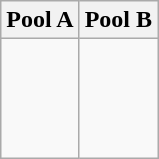<table class="wikitable">
<tr>
<th width=50%>Pool A</th>
<th width=50%>Pool B</th>
</tr>
<tr>
<td><br><br>
<br>
<br>
</td>
<td><br><br>
<br>
<br>
</td>
</tr>
</table>
